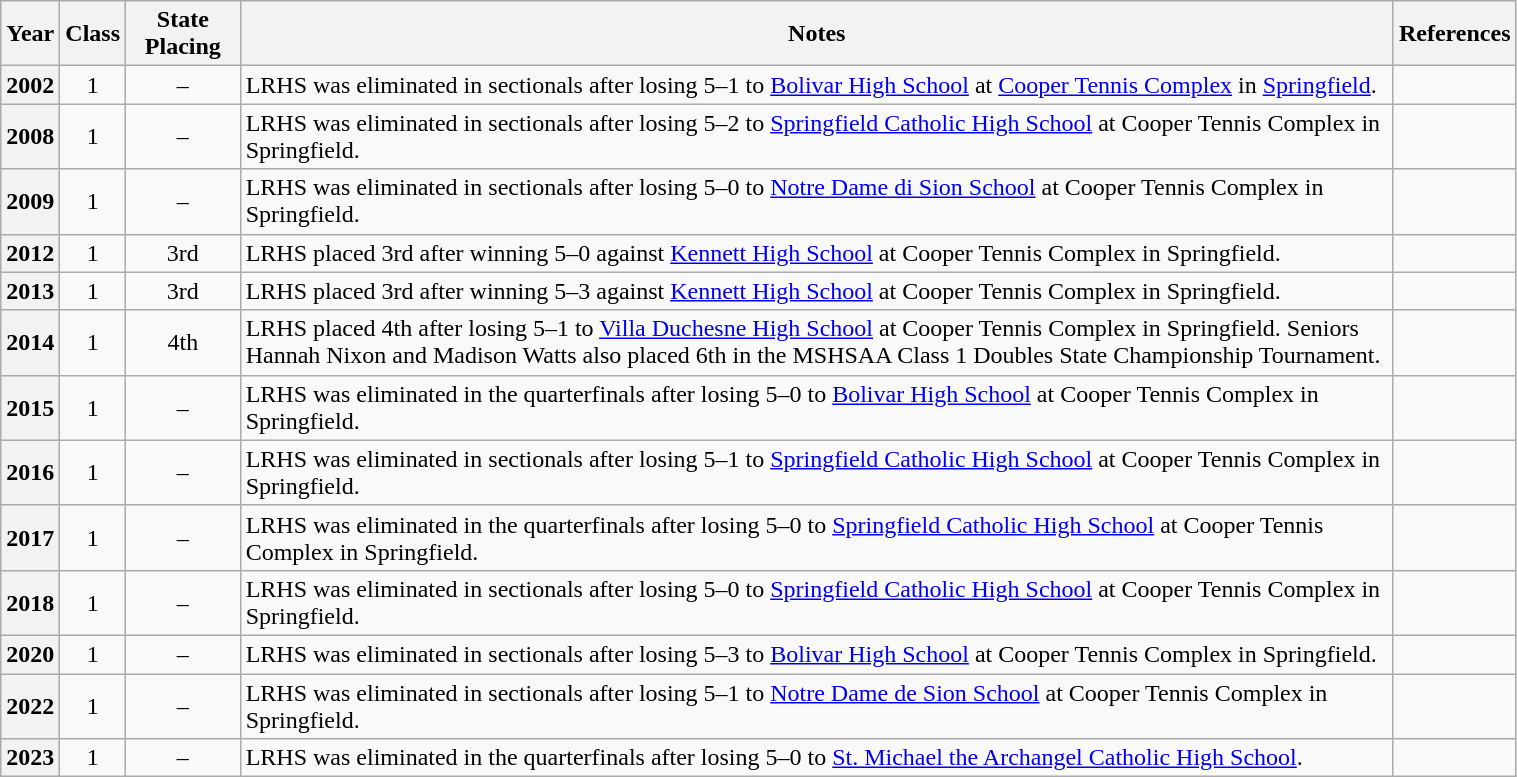<table class="wikitable sortable mw-collapsible mw-collapsed" style="text-align: center; width: 80%;">
<tr>
<th scope=col>Year</th>
<th scope=col class=unsortable>Class</th>
<th scope=col>State Placing</th>
<th scope=col class=unsortable>Notes</th>
<th scope=col class=unsortable>References</th>
</tr>
<tr>
<th scope=row>2002</th>
<td>1</td>
<td>–</td>
<td align=left>LRHS was eliminated in sectionals after losing 5–1 to <a href='#'>Bolivar High School</a> at <a href='#'>Cooper Tennis Complex</a> in <a href='#'>Springfield</a>.</td>
<td></td>
</tr>
<tr>
<th scope=row>2008</th>
<td>1</td>
<td>–</td>
<td align=left>LRHS was eliminated in sectionals after losing 5–2 to <a href='#'>Springfield Catholic High School</a> at Cooper Tennis Complex in Springfield.</td>
<td></td>
</tr>
<tr>
<th scope=row>2009</th>
<td>1</td>
<td>–</td>
<td align=left>LRHS was eliminated in sectionals after losing 5–0 to <a href='#'>Notre Dame di Sion School</a> at Cooper Tennis Complex in Springfield.</td>
<td></td>
</tr>
<tr>
<th scope=row>2012</th>
<td>1</td>
<td>3rd</td>
<td align=left>LRHS placed 3rd after winning 5–0 against <a href='#'>Kennett High School</a> at Cooper Tennis Complex in Springfield.</td>
<td></td>
</tr>
<tr>
<th scope=row>2013</th>
<td>1</td>
<td>3rd</td>
<td align=left>LRHS placed 3rd after winning 5–3 against <a href='#'>Kennett High School</a> at Cooper Tennis Complex in Springfield.</td>
<td></td>
</tr>
<tr>
<th scope=row>2014</th>
<td>1</td>
<td>4th</td>
<td align=left>LRHS placed 4th after losing 5–1 to <a href='#'>Villa Duchesne High School</a> at Cooper Tennis Complex in Springfield. Seniors Hannah Nixon and Madison Watts also placed 6th in the MSHSAA Class 1 Doubles State Championship Tournament.</td>
<td></td>
</tr>
<tr>
<th scope=row>2015</th>
<td>1</td>
<td>–</td>
<td align=left>LRHS was eliminated in the quarterfinals after losing 5–0 to <a href='#'>Bolivar High School</a> at Cooper Tennis Complex in Springfield.</td>
<td></td>
</tr>
<tr>
<th scope=row>2016</th>
<td>1</td>
<td>–</td>
<td align=left>LRHS was eliminated in sectionals after losing 5–1 to <a href='#'>Springfield Catholic High School</a> at Cooper Tennis Complex in Springfield.</td>
<td></td>
</tr>
<tr>
<th scope=row>2017</th>
<td>1</td>
<td>–</td>
<td align=left>LRHS was eliminated in the quarterfinals after losing 5–0 to <a href='#'>Springfield Catholic High School</a> at Cooper Tennis Complex in Springfield.</td>
<td></td>
</tr>
<tr>
<th scope=row>2018</th>
<td>1</td>
<td>–</td>
<td align=left>LRHS was eliminated in sectionals after losing 5–0 to <a href='#'>Springfield Catholic High School</a> at Cooper Tennis Complex in Springfield.</td>
<td></td>
</tr>
<tr>
<th scope=row>2020</th>
<td>1</td>
<td>–</td>
<td align=left>LRHS was eliminated in sectionals after losing 5–3 to <a href='#'>Bolivar High School</a> at Cooper Tennis Complex in Springfield.</td>
<td></td>
</tr>
<tr>
<th scope=row>2022</th>
<td>1</td>
<td>–</td>
<td align=left>LRHS was eliminated in sectionals after losing 5–1 to <a href='#'>Notre Dame de Sion School</a> at Cooper Tennis Complex in Springfield.</td>
<td></td>
</tr>
<tr>
<th scope=row>2023</th>
<td>1</td>
<td>–</td>
<td align=left>LRHS was eliminated in the quarterfinals after losing 5–0 to <a href='#'>St. Michael the Archangel Catholic High School</a>.</td>
<td></td>
</tr>
</table>
